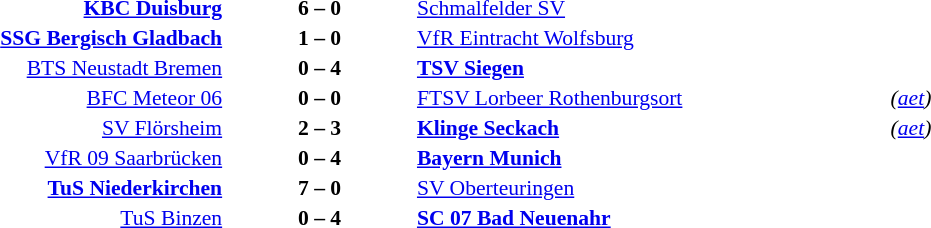<table width=100% cellspacing=1>
<tr>
<th width=25%></th>
<th width=10%></th>
<th width=25%></th>
<th></th>
</tr>
<tr style=font-size:90%>
<td align=right><strong><a href='#'>KBC Duisburg</a></strong></td>
<td align=center><strong>6 – 0</strong></td>
<td><a href='#'>Schmalfelder SV</a></td>
</tr>
<tr style=font-size:90%>
<td align=right><strong><a href='#'>SSG Bergisch Gladbach</a></strong></td>
<td align=center><strong>1 – 0</strong></td>
<td><a href='#'>VfR Eintracht Wolfsburg</a></td>
</tr>
<tr style=font-size:90%>
<td align=right><a href='#'>BTS Neustadt Bremen</a></td>
<td align=center><strong>0 – 4</strong></td>
<td><strong><a href='#'>TSV Siegen</a></strong></td>
</tr>
<tr style=font-size:90%>
<td align=right><a href='#'>BFC Meteor 06</a></td>
<td align=center><strong>0 – 0</strong></td>
<td><a href='#'>FTSV Lorbeer Rothenburgsort</a></td>
<td><em>(<a href='#'>aet</a>)</em></td>
</tr>
<tr style=font-size:90%>
<td align=right><a href='#'>SV Flörsheim</a></td>
<td align=center><strong>2 – 3</strong></td>
<td><strong><a href='#'>Klinge Seckach</a></strong></td>
<td><em>(<a href='#'>aet</a>)</em></td>
</tr>
<tr style=font-size:90%>
<td align=right><a href='#'>VfR 09 Saarbrücken</a></td>
<td align=center><strong>0 – 4</strong></td>
<td><strong><a href='#'>Bayern Munich</a></strong></td>
</tr>
<tr style=font-size:90%>
<td align=right><strong><a href='#'>TuS Niederkirchen</a></strong></td>
<td align=center><strong>7 – 0</strong></td>
<td><a href='#'>SV Oberteuringen</a></td>
</tr>
<tr style=font-size:90%>
<td align=right><a href='#'>TuS Binzen</a></td>
<td align=center><strong>0 – 4</strong></td>
<td><strong><a href='#'>SC 07 Bad Neuenahr</a></strong></td>
</tr>
</table>
